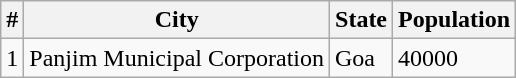<table class="wikitable">
<tr>
<th>#</th>
<th>City</th>
<th>State</th>
<th>Population</th>
</tr>
<tr>
<td>1</td>
<td>Panjim Municipal Corporation</td>
<td>Goa</td>
<td>40000</td>
</tr>
</table>
